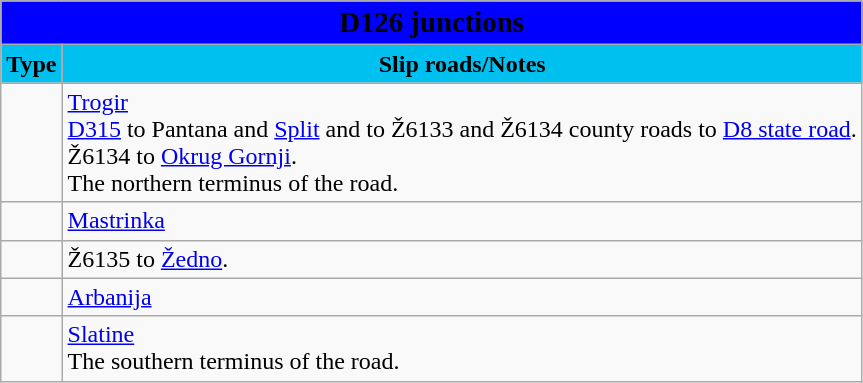<table class="wikitable">
<tr>
<td colspan=2 bgcolor=blue align=center style=margin-top:15><span><big><strong>D126 junctions</strong></big></span></td>
</tr>
<tr>
<td align=center bgcolor=00c0f0><strong>Type</strong></td>
<td align=center bgcolor=00c0f0><strong>Slip roads/Notes</strong></td>
</tr>
<tr>
<td></td>
<td><a href='#'>Trogir</a><br> <a href='#'>D315</a> to Pantana and <a href='#'>Split</a> and to Ž6133 and Ž6134 county roads to <a href='#'>D8 state road</a>.<br>Ž6134 to <a href='#'>Okrug Gornji</a>.<br>The northern terminus of the road.</td>
</tr>
<tr>
<td></td>
<td><a href='#'>Mastrinka</a></td>
</tr>
<tr>
<td></td>
<td>Ž6135 to <a href='#'>Žedno</a>.</td>
</tr>
<tr>
<td></td>
<td><a href='#'>Arbanija</a></td>
</tr>
<tr>
<td></td>
<td><a href='#'>Slatine</a><br>The southern terminus of the road.</td>
</tr>
</table>
